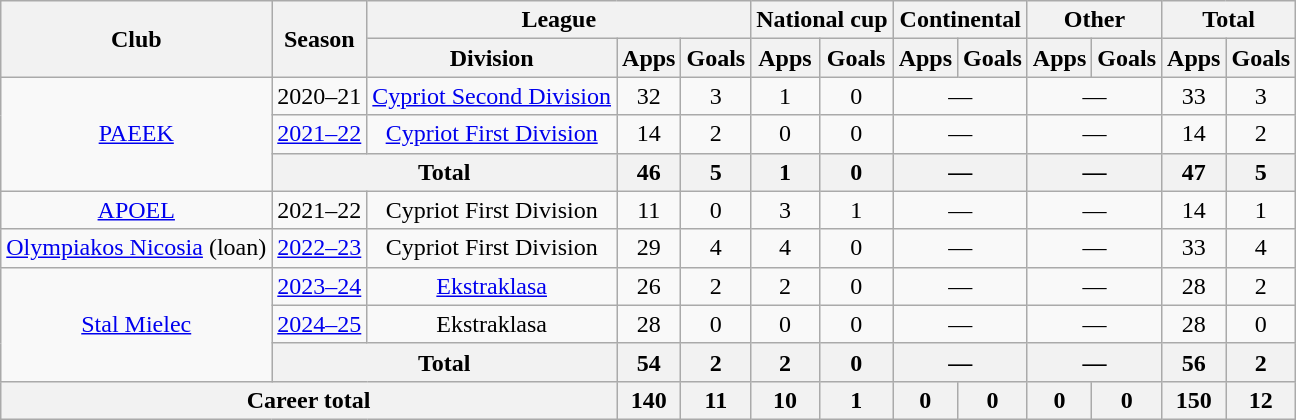<table class="wikitable" style="text-align: center;">
<tr>
<th rowspan=2>Club</th>
<th rowspan=2>Season</th>
<th colspan=3>League</th>
<th colspan=2>National cup</th>
<th colspan=2>Continental</th>
<th colspan=2>Other</th>
<th colspan=2>Total</th>
</tr>
<tr>
<th>Division</th>
<th>Apps</th>
<th>Goals</th>
<th>Apps</th>
<th>Goals</th>
<th>Apps</th>
<th>Goals</th>
<th>Apps</th>
<th>Goals</th>
<th>Apps</th>
<th>Goals</th>
</tr>
<tr>
<td rowspan=3><a href='#'>PAEEK</a></td>
<td>2020–21</td>
<td><a href='#'>Cypriot Second Division</a></td>
<td>32</td>
<td>3</td>
<td>1</td>
<td>0</td>
<td colspan="2">—</td>
<td colspan="2">—</td>
<td>33</td>
<td>3</td>
</tr>
<tr>
<td><a href='#'>2021–22</a></td>
<td><a href='#'>Cypriot First Division</a></td>
<td>14</td>
<td>2</td>
<td>0</td>
<td>0</td>
<td colspan="2">—</td>
<td colspan="2">—</td>
<td>14</td>
<td>2</td>
</tr>
<tr>
<th colspan="2">Total</th>
<th>46</th>
<th>5</th>
<th>1</th>
<th>0</th>
<th colspan="2">—</th>
<th colspan="2">—</th>
<th>47</th>
<th>5</th>
</tr>
<tr>
<td><a href='#'>APOEL</a></td>
<td>2021–22</td>
<td>Cypriot First Division</td>
<td>11</td>
<td>0</td>
<td>3</td>
<td>1</td>
<td colspan="2">—</td>
<td colspan="2">—</td>
<td>14</td>
<td>1</td>
</tr>
<tr>
<td><a href='#'>Olympiakos Nicosia</a> (loan)</td>
<td><a href='#'>2022–23</a></td>
<td>Cypriot First Division</td>
<td>29</td>
<td>4</td>
<td>4</td>
<td>0</td>
<td colspan="2">—</td>
<td colspan="2">—</td>
<td>33</td>
<td>4</td>
</tr>
<tr>
<td rowspan=3><a href='#'>Stal Mielec</a></td>
<td><a href='#'>2023–24</a></td>
<td><a href='#'>Ekstraklasa</a></td>
<td>26</td>
<td>2</td>
<td>2</td>
<td>0</td>
<td colspan="2">—</td>
<td colspan="2">—</td>
<td>28</td>
<td>2</td>
</tr>
<tr>
<td><a href='#'>2024–25</a></td>
<td>Ekstraklasa</td>
<td>28</td>
<td>0</td>
<td>0</td>
<td>0</td>
<td colspan="2">—</td>
<td colspan="2">—</td>
<td>28</td>
<td>0</td>
</tr>
<tr>
<th colspan="2">Total</th>
<th>54</th>
<th>2</th>
<th>2</th>
<th>0</th>
<th colspan="2">—</th>
<th colspan="2">—</th>
<th>56</th>
<th>2</th>
</tr>
<tr>
<th colspan="3">Career total</th>
<th>140</th>
<th>11</th>
<th>10</th>
<th>1</th>
<th>0</th>
<th>0</th>
<th>0</th>
<th>0</th>
<th>150</th>
<th>12</th>
</tr>
</table>
